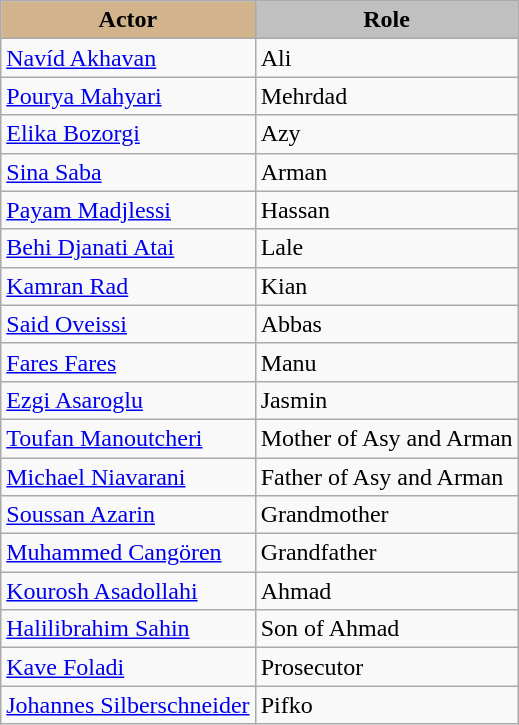<table class="wikitable">
<tr>
<th style="background-color:tan;">Actor</th>
<th style="background-color:silver;">Role</th>
</tr>
<tr>
<td><a href='#'>Navíd Akhavan</a></td>
<td>Ali</td>
</tr>
<tr>
<td><a href='#'>Pourya Mahyari</a></td>
<td>Mehrdad</td>
</tr>
<tr>
<td><a href='#'>Elika Bozorgi</a></td>
<td>Azy</td>
</tr>
<tr>
<td><a href='#'>Sina Saba</a></td>
<td>Arman</td>
</tr>
<tr>
<td><a href='#'>Payam Madjlessi</a></td>
<td>Hassan</td>
</tr>
<tr>
<td><a href='#'>Behi Djanati Atai</a></td>
<td>Lale</td>
</tr>
<tr>
<td><a href='#'>Kamran Rad</a></td>
<td>Kian</td>
</tr>
<tr>
<td><a href='#'>Said Oveissi</a></td>
<td>Abbas</td>
</tr>
<tr>
<td><a href='#'>Fares Fares</a></td>
<td>Manu</td>
</tr>
<tr>
<td><a href='#'>Ezgi Asaroglu</a></td>
<td>Jasmin</td>
</tr>
<tr>
<td><a href='#'>Toufan Manoutcheri</a></td>
<td>Mother of Asy and Arman</td>
</tr>
<tr>
<td><a href='#'>Michael Niavarani</a></td>
<td>Father of Asy and Arman</td>
</tr>
<tr>
<td><a href='#'>Soussan Azarin</a></td>
<td>Grandmother</td>
</tr>
<tr>
<td><a href='#'>Muhammed Cangören</a></td>
<td>Grandfather</td>
</tr>
<tr>
<td><a href='#'>Kourosh Asadollahi</a></td>
<td>Ahmad</td>
</tr>
<tr>
<td><a href='#'>Halilibrahim Sahin</a></td>
<td>Son of Ahmad</td>
</tr>
<tr>
<td><a href='#'>Kave Foladi</a></td>
<td>Prosecutor</td>
</tr>
<tr>
<td><a href='#'>Johannes Silberschneider</a></td>
<td>Pifko</td>
</tr>
</table>
